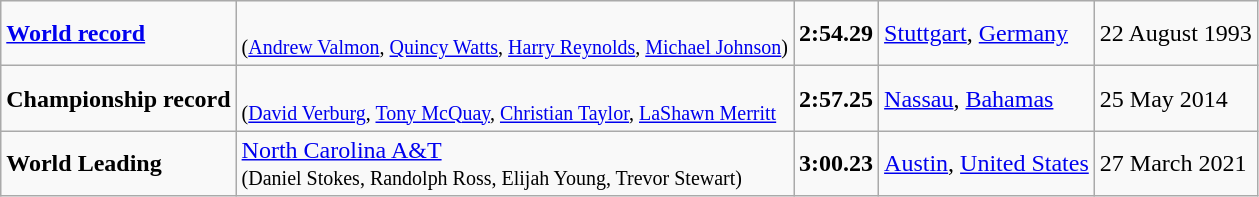<table class="wikitable">
<tr>
<td><strong><a href='#'>World record</a></strong></td>
<td><br><small>(<a href='#'>Andrew Valmon</a>, <a href='#'>Quincy Watts</a>, <a href='#'>Harry Reynolds</a>, <a href='#'>Michael Johnson</a>)</small></td>
<td><strong>2:54.29</strong></td>
<td> <a href='#'>Stuttgart</a>, <a href='#'>Germany</a></td>
<td>22 August 1993</td>
</tr>
<tr>
<td><strong>Championship record</strong></td>
<td><br><small>(<a href='#'>David Verburg</a>, <a href='#'>Tony McQuay</a>, <a href='#'>Christian Taylor</a>, <a href='#'>LaShawn Merritt</a></small></td>
<td><strong>2:57.25</strong></td>
<td> <a href='#'>Nassau</a>, <a href='#'>Bahamas</a></td>
<td>25 May 2014</td>
</tr>
<tr>
<td><strong>World Leading</strong></td>
<td><a href='#'>North Carolina A&T</a><br><small>(Daniel Stokes, Randolph Ross, Elijah Young, Trevor Stewart)</small></td>
<td><strong>3:00.23</strong></td>
<td> <a href='#'>Austin</a>, <a href='#'>United States</a></td>
<td>27 March 2021</td>
</tr>
</table>
